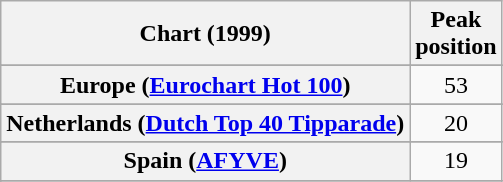<table class="wikitable sortable plainrowheaders" style="text-align:center;">
<tr>
<th scope="col">Chart (1999)</th>
<th scope="col">Peak<br>position</th>
</tr>
<tr>
</tr>
<tr>
<th scope="row">Europe (<a href='#'>Eurochart Hot 100</a>)</th>
<td>53</td>
</tr>
<tr>
</tr>
<tr>
</tr>
<tr>
<th scope="row">Netherlands (<a href='#'>Dutch Top 40 Tipparade</a>)</th>
<td>20</td>
</tr>
<tr>
</tr>
<tr>
</tr>
<tr>
</tr>
<tr>
<th scope="row">Spain (<a href='#'>AFYVE</a>)</th>
<td>19</td>
</tr>
<tr>
</tr>
<tr>
</tr>
<tr>
</tr>
</table>
